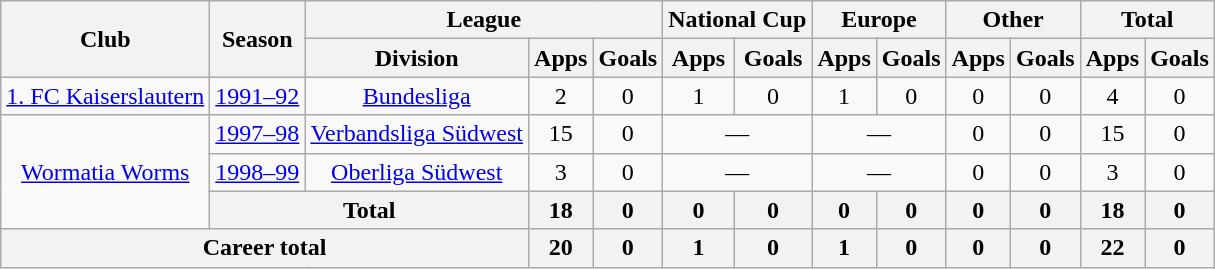<table class="wikitable" style="text-align: center">
<tr>
<th rowspan="2">Club</th>
<th rowspan="2">Season</th>
<th colspan="3">League</th>
<th colspan="2">National Cup</th>
<th colspan="2">Europe</th>
<th colspan="2">Other</th>
<th colspan="2">Total</th>
</tr>
<tr>
<th>Division</th>
<th>Apps</th>
<th>Goals</th>
<th>Apps</th>
<th>Goals</th>
<th>Apps</th>
<th>Goals</th>
<th>Apps</th>
<th>Goals</th>
<th>Apps</th>
<th>Goals</th>
</tr>
<tr>
<td><a href='#'>1. FC Kaiserslautern</a></td>
<td><a href='#'>1991–92</a></td>
<td><a href='#'>Bundesliga</a></td>
<td>2</td>
<td>0</td>
<td>1</td>
<td>0</td>
<td>1</td>
<td>0</td>
<td>0</td>
<td>0</td>
<td>4</td>
<td>0</td>
</tr>
<tr>
<td rowspan="3"><a href='#'>Wormatia Worms</a></td>
<td><a href='#'>1997–98</a></td>
<td><a href='#'>Verbandsliga Südwest</a></td>
<td>15</td>
<td>0</td>
<td colspan="2">—</td>
<td colspan="2">—</td>
<td>0</td>
<td>0</td>
<td>15</td>
<td>0</td>
</tr>
<tr>
<td><a href='#'>1998–99</a></td>
<td><a href='#'>Oberliga Südwest</a></td>
<td>3</td>
<td>0</td>
<td colspan="2">—</td>
<td colspan="2">—</td>
<td>0</td>
<td>0</td>
<td>3</td>
<td>0</td>
</tr>
<tr>
<th colspan="2">Total</th>
<th>18</th>
<th>0</th>
<th>0</th>
<th>0</th>
<th>0</th>
<th>0</th>
<th>0</th>
<th>0</th>
<th>18</th>
<th>0</th>
</tr>
<tr>
<th colspan="3">Career total</th>
<th>20</th>
<th>0</th>
<th>1</th>
<th>0</th>
<th>1</th>
<th>0</th>
<th>0</th>
<th>0</th>
<th>22</th>
<th>0</th>
</tr>
</table>
